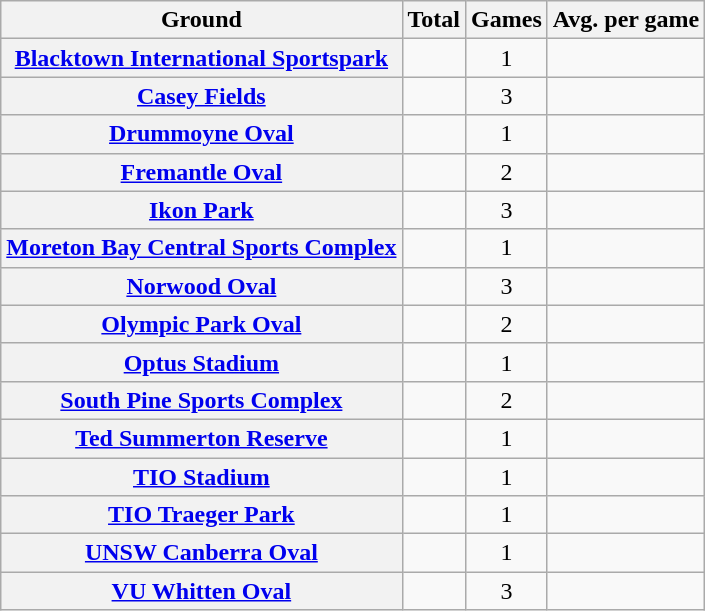<table class="wikitable plainrowheaders sortable" style="text-align:center;">
<tr>
<th>Ground</th>
<th>Total</th>
<th>Games</th>
<th>Avg. per game</th>
</tr>
<tr>
<th scope="row"><a href='#'>Blacktown International Sportspark</a></th>
<td></td>
<td>1</td>
<td></td>
</tr>
<tr>
<th scope="row"><a href='#'>Casey Fields</a></th>
<td></td>
<td>3</td>
<td></td>
</tr>
<tr>
<th scope="row"><a href='#'>Drummoyne Oval</a></th>
<td></td>
<td>1</td>
<td></td>
</tr>
<tr>
<th scope="row"><a href='#'>Fremantle Oval</a></th>
<td></td>
<td>2</td>
<td></td>
</tr>
<tr>
<th scope="row"><a href='#'>Ikon Park</a></th>
<td></td>
<td>3</td>
<td></td>
</tr>
<tr>
<th scope="row"><a href='#'>Moreton Bay Central Sports Complex</a></th>
<td></td>
<td>1</td>
<td></td>
</tr>
<tr>
<th scope="row"><a href='#'>Norwood Oval</a></th>
<td></td>
<td>3</td>
<td></td>
</tr>
<tr>
<th scope="row"><a href='#'>Olympic Park Oval</a></th>
<td></td>
<td>2</td>
<td></td>
</tr>
<tr>
<th scope="row"><a href='#'>Optus Stadium</a></th>
<td></td>
<td>1</td>
<td></td>
</tr>
<tr>
<th scope="row"><a href='#'>South Pine Sports Complex</a></th>
<td></td>
<td>2</td>
<td></td>
</tr>
<tr>
<th scope="row"><a href='#'>Ted Summerton Reserve</a></th>
<td></td>
<td>1</td>
<td></td>
</tr>
<tr>
<th scope="row"><a href='#'>TIO Stadium</a></th>
<td></td>
<td>1</td>
<td></td>
</tr>
<tr>
<th scope="row"><a href='#'>TIO Traeger Park</a></th>
<td></td>
<td>1</td>
<td></td>
</tr>
<tr>
<th scope="row"><a href='#'>UNSW Canberra Oval</a></th>
<td></td>
<td>1</td>
<td></td>
</tr>
<tr>
<th scope="row"><a href='#'>VU Whitten Oval</a></th>
<td></td>
<td>3</td>
<td></td>
</tr>
</table>
